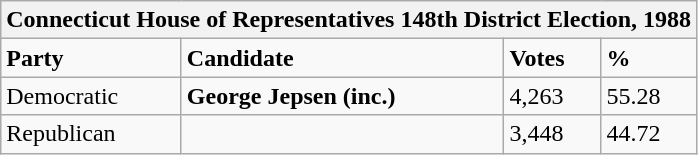<table class="wikitable">
<tr>
<th colspan="4">Connecticut House of Representatives 148th District Election, 1988</th>
</tr>
<tr>
<td><strong>Party</strong></td>
<td><strong>Candidate</strong></td>
<td><strong>Votes</strong></td>
<td><strong>%</strong></td>
</tr>
<tr>
<td>Democratic</td>
<td><strong>George Jepsen (inc.)</strong></td>
<td>4,263</td>
<td>55.28</td>
</tr>
<tr>
<td>Republican</td>
<td></td>
<td>3,448</td>
<td>44.72</td>
</tr>
</table>
